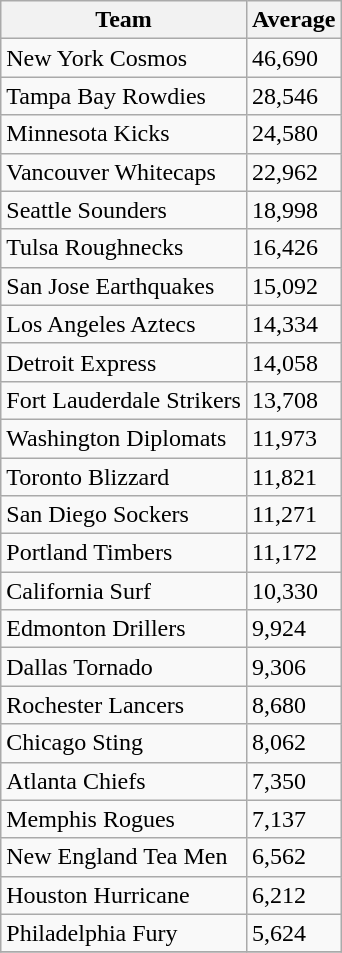<table class="wikitable">
<tr>
<th>Team</th>
<th>Average</th>
</tr>
<tr>
<td>New York Cosmos</td>
<td>46,690</td>
</tr>
<tr>
<td>Tampa Bay Rowdies</td>
<td>28,546</td>
</tr>
<tr>
<td>Minnesota Kicks</td>
<td>24,580</td>
</tr>
<tr>
<td>Vancouver Whitecaps</td>
<td>22,962</td>
</tr>
<tr>
<td>Seattle Sounders</td>
<td>18,998</td>
</tr>
<tr>
<td>Tulsa Roughnecks</td>
<td>16,426</td>
</tr>
<tr>
<td>San Jose Earthquakes</td>
<td>15,092</td>
</tr>
<tr>
<td>Los Angeles Aztecs</td>
<td>14,334</td>
</tr>
<tr>
<td>Detroit Express</td>
<td>14,058</td>
</tr>
<tr>
<td>Fort Lauderdale Strikers</td>
<td>13,708</td>
</tr>
<tr>
<td>Washington Diplomats</td>
<td>11,973</td>
</tr>
<tr>
<td>Toronto Blizzard</td>
<td>11,821</td>
</tr>
<tr>
<td>San Diego Sockers</td>
<td>11,271</td>
</tr>
<tr>
<td>Portland Timbers</td>
<td>11,172</td>
</tr>
<tr>
<td>California Surf</td>
<td>10,330</td>
</tr>
<tr>
<td>Edmonton Drillers</td>
<td>9,924</td>
</tr>
<tr>
<td>Dallas Tornado</td>
<td>9,306</td>
</tr>
<tr>
<td>Rochester Lancers</td>
<td>8,680</td>
</tr>
<tr>
<td>Chicago Sting</td>
<td>8,062</td>
</tr>
<tr>
<td>Atlanta Chiefs</td>
<td>7,350</td>
</tr>
<tr>
<td>Memphis Rogues</td>
<td>7,137</td>
</tr>
<tr>
<td>New England Tea Men</td>
<td>6,562</td>
</tr>
<tr>
<td>Houston Hurricane</td>
<td>6,212</td>
</tr>
<tr>
<td>Philadelphia Fury</td>
<td>5,624</td>
</tr>
<tr>
</tr>
</table>
